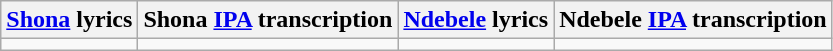<table class="wikitable">
<tr>
<th><a href='#'>Shona</a> lyrics</th>
<th>Shona <a href='#'>IPA</a> transcription</th>
<th><a href='#'>Ndebele</a> lyrics</th>
<th>Ndebele <a href='#'>IPA</a> transcription</th>
</tr>
<tr style="vertical-align:top; white-space:nowrap;">
<td></td>
<td></td>
<td></td>
<td></td>
</tr>
</table>
